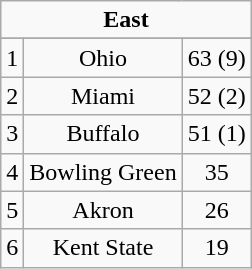<table class="wikitable" style="display: inline-table;">
<tr align="center">
<td align="center" Colspan="3"><strong>East</strong></td>
</tr>
<tr align="center">
</tr>
<tr align="center">
<td>1</td>
<td>Ohio</td>
<td>63 (9)</td>
</tr>
<tr align="center">
<td>2</td>
<td>Miami</td>
<td>52 (2)</td>
</tr>
<tr align="center">
<td>3</td>
<td>Buffalo</td>
<td>51 (1)</td>
</tr>
<tr align="center">
<td>4</td>
<td>Bowling Green</td>
<td>35</td>
</tr>
<tr align="center">
<td>5</td>
<td>Akron</td>
<td>26</td>
</tr>
<tr align="center">
<td>6</td>
<td>Kent State</td>
<td>19</td>
</tr>
</table>
